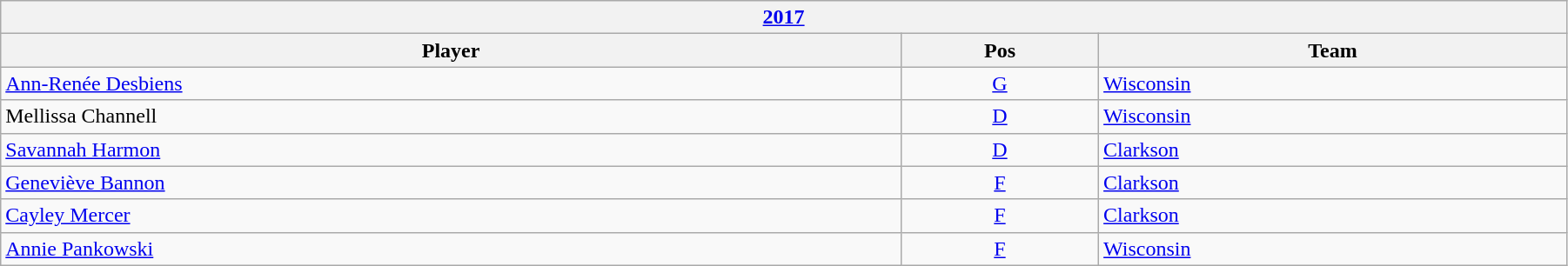<table class="wikitable" width=95%>
<tr>
<th colspan=3><a href='#'>2017</a></th>
</tr>
<tr>
<th>Player</th>
<th>Pos</th>
<th>Team</th>
</tr>
<tr>
<td><a href='#'>Ann-Renée Desbiens</a></td>
<td style="text-align:center;"><a href='#'>G</a></td>
<td><a href='#'>Wisconsin</a></td>
</tr>
<tr>
<td>Mellissa Channell</td>
<td style="text-align:center;"><a href='#'>D</a></td>
<td><a href='#'>Wisconsin</a></td>
</tr>
<tr>
<td><a href='#'>Savannah Harmon</a></td>
<td style="text-align:center;"><a href='#'>D</a></td>
<td><a href='#'>Clarkson</a></td>
</tr>
<tr>
<td><a href='#'>Geneviève Bannon</a></td>
<td style="text-align:center;"><a href='#'>F</a></td>
<td><a href='#'>Clarkson</a></td>
</tr>
<tr>
<td><a href='#'>Cayley Mercer</a></td>
<td style="text-align:center;"><a href='#'>F</a></td>
<td><a href='#'>Clarkson</a></td>
</tr>
<tr>
<td><a href='#'>Annie Pankowski</a></td>
<td style="text-align:center;"><a href='#'>F</a></td>
<td><a href='#'>Wisconsin</a></td>
</tr>
</table>
